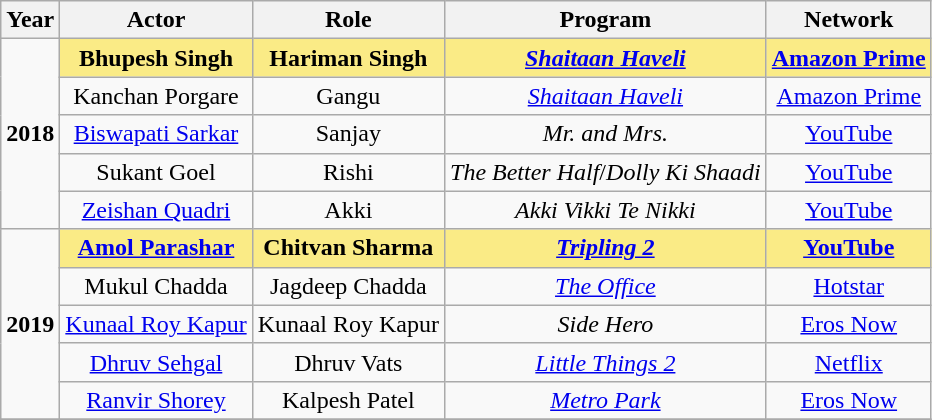<table class="wikitable sortable" style="text-align:center;">
<tr>
<th>Year</th>
<th>Actor</th>
<th>Role</th>
<th>Program</th>
<th>Network</th>
</tr>
<tr>
<td rowspan="5"><strong>2018</strong></td>
<td style="background:#FAEB86;"><strong>Bhupesh Singh</strong></td>
<td style="background:#FAEB86;"><strong>Hariman Singh</strong></td>
<td style="background:#FAEB86;"><strong><em><a href='#'>Shaitaan Haveli</a></em></strong></td>
<td style="background:#FAEB86;"><strong><a href='#'>Amazon Prime</a></strong></td>
</tr>
<tr>
<td>Kanchan Porgare</td>
<td>Gangu</td>
<td><em><a href='#'>Shaitaan Haveli</a></em></td>
<td><a href='#'>Amazon Prime</a></td>
</tr>
<tr>
<td><a href='#'>Biswapati Sarkar</a></td>
<td>Sanjay</td>
<td><em>Mr. and Mrs.</em></td>
<td><a href='#'>YouTube</a></td>
</tr>
<tr>
<td>Sukant Goel</td>
<td>Rishi</td>
<td><em>The Better Half</em>/<em>Dolly Ki Shaadi</em></td>
<td><a href='#'>YouTube</a></td>
</tr>
<tr>
<td><a href='#'>Zeishan Quadri</a></td>
<td>Akki</td>
<td><em>Akki Vikki Te Nikki</em></td>
<td><a href='#'>YouTube</a></td>
</tr>
<tr>
<td rowspan="5"><strong>2019</strong></td>
<td style="background:#FAEB86;"><strong><a href='#'>Amol Parashar</a></strong></td>
<td style="background:#FAEB86;"><strong>Chitvan Sharma</strong></td>
<td style="background:#FAEB86;"><strong><em><a href='#'>Tripling 2</a></em></strong></td>
<td style="background:#FAEB86;"><strong><a href='#'>YouTube</a></strong></td>
</tr>
<tr>
<td>Mukul Chadda</td>
<td>Jagdeep Chadda</td>
<td><em><a href='#'>The Office</a></em></td>
<td><a href='#'>Hotstar</a></td>
</tr>
<tr>
<td><a href='#'>Kunaal Roy Kapur</a></td>
<td>Kunaal Roy Kapur</td>
<td><em>Side Hero</em></td>
<td><a href='#'>Eros Now</a></td>
</tr>
<tr>
<td><a href='#'>Dhruv Sehgal</a></td>
<td>Dhruv Vats</td>
<td><em><a href='#'>Little Things 2</a></em></td>
<td><a href='#'>Netflix</a></td>
</tr>
<tr>
<td><a href='#'>Ranvir Shorey</a></td>
<td>Kalpesh Patel</td>
<td><em><a href='#'>Metro Park</a></em></td>
<td><a href='#'>Eros Now</a></td>
</tr>
<tr>
</tr>
</table>
